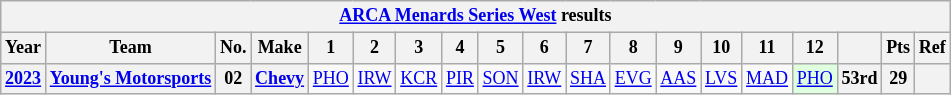<table class="wikitable" style="text-align:center; font-size:75%">
<tr>
<th colspan=19><a href='#'>ARCA Menards Series West</a> results</th>
</tr>
<tr>
<th>Year</th>
<th>Team</th>
<th>No.</th>
<th>Make</th>
<th>1</th>
<th>2</th>
<th>3</th>
<th>4</th>
<th>5</th>
<th>6</th>
<th>7</th>
<th>8</th>
<th>9</th>
<th>10</th>
<th>11</th>
<th>12</th>
<th></th>
<th>Pts</th>
<th>Ref</th>
</tr>
<tr>
<th><a href='#'>2023</a></th>
<th><a href='#'>Young's Motorsports</a></th>
<th>02</th>
<th><a href='#'>Chevy</a></th>
<td><a href='#'>PHO</a></td>
<td><a href='#'>IRW</a></td>
<td><a href='#'>KCR</a></td>
<td><a href='#'>PIR</a></td>
<td><a href='#'>SON</a></td>
<td><a href='#'>IRW</a></td>
<td><a href='#'>SHA</a></td>
<td><a href='#'>EVG</a></td>
<td><a href='#'>AAS</a></td>
<td><a href='#'>LVS</a></td>
<td><a href='#'>MAD</a></td>
<td style="background:#DFFFDF;"><a href='#'>PHO</a><br></td>
<th>53rd</th>
<th>29</th>
<th></th>
</tr>
</table>
